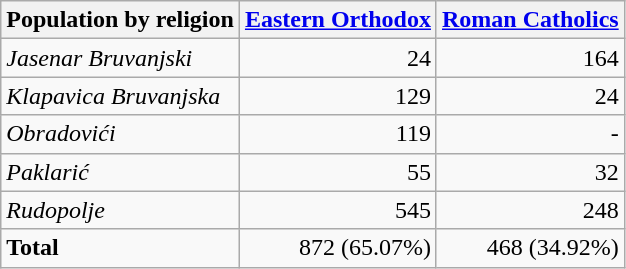<table class="wikitable sortable">
<tr>
<th>Population by religion</th>
<th><a href='#'>Eastern Orthodox</a></th>
<th><a href='#'>Roman Catholics</a></th>
</tr>
<tr>
<td><em>Jasenar Bruvanjski</em></td>
<td align="right">24</td>
<td align="right">164</td>
</tr>
<tr>
<td><em>Klapavica Bruvanjska</em></td>
<td align="right">129</td>
<td align="right">24</td>
</tr>
<tr>
<td><em>Obradovići</em></td>
<td align="right">119</td>
<td align="right">-</td>
</tr>
<tr>
<td><em>Paklarić</em></td>
<td align="right">55</td>
<td align="right">32</td>
</tr>
<tr>
<td><em>Rudopolje</em></td>
<td align="right">545</td>
<td align="right">248</td>
</tr>
<tr>
<td><strong>Total</strong></td>
<td align="right">872 (65.07%)</td>
<td align="right">468 (34.92%)</td>
</tr>
</table>
